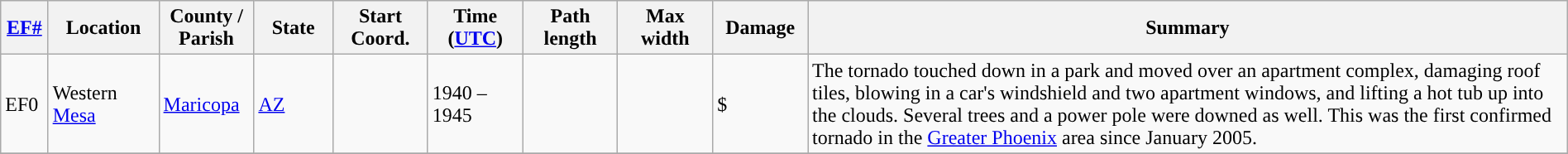<table class="wikitable sortable" style="width:100%;">
<tr>
<th scope="col" width="3%" align="center"><a href='#'>EF#</a></th>
<th scope="col" width="7%" align="center" class="unsortable">Location</th>
<th scope="col" width="6%" align="center" class="unsortable">County / Parish</th>
<th scope="col" width="5%" align="center">State</th>
<th scope="col" width="6%" align="center">Start Coord.</th>
<th scope="col" width="6%" align="center">Time (<a href='#'>UTC</a>)</th>
<th scope="col" width="6%" align="center">Path length</th>
<th scope="col" width="6%" align="center">Max width</th>
<th scope="col" width="6%" align="center">Damage</th>
<th scope="col" width="48%" class="unsortable" align="center">Summary</th>
</tr>
<tr>
<td>EF0</td>
<td>Western <a href='#'>Mesa</a></td>
<td><a href='#'>Maricopa</a></td>
<td><a href='#'>AZ</a></td>
<td></td>
<td>1940 – 1945</td>
<td></td>
<td></td>
<td>$</td>
<td>The tornado touched down in a park and moved over an apartment complex, damaging roof tiles, blowing in a car's windshield and two apartment windows, and lifting a hot tub up into the clouds. Several trees and a power pole were downed as well. This was the first confirmed tornado in the <a href='#'>Greater Phoenix</a> area since January 2005.</td>
</tr>
<tr>
</tr>
</table>
